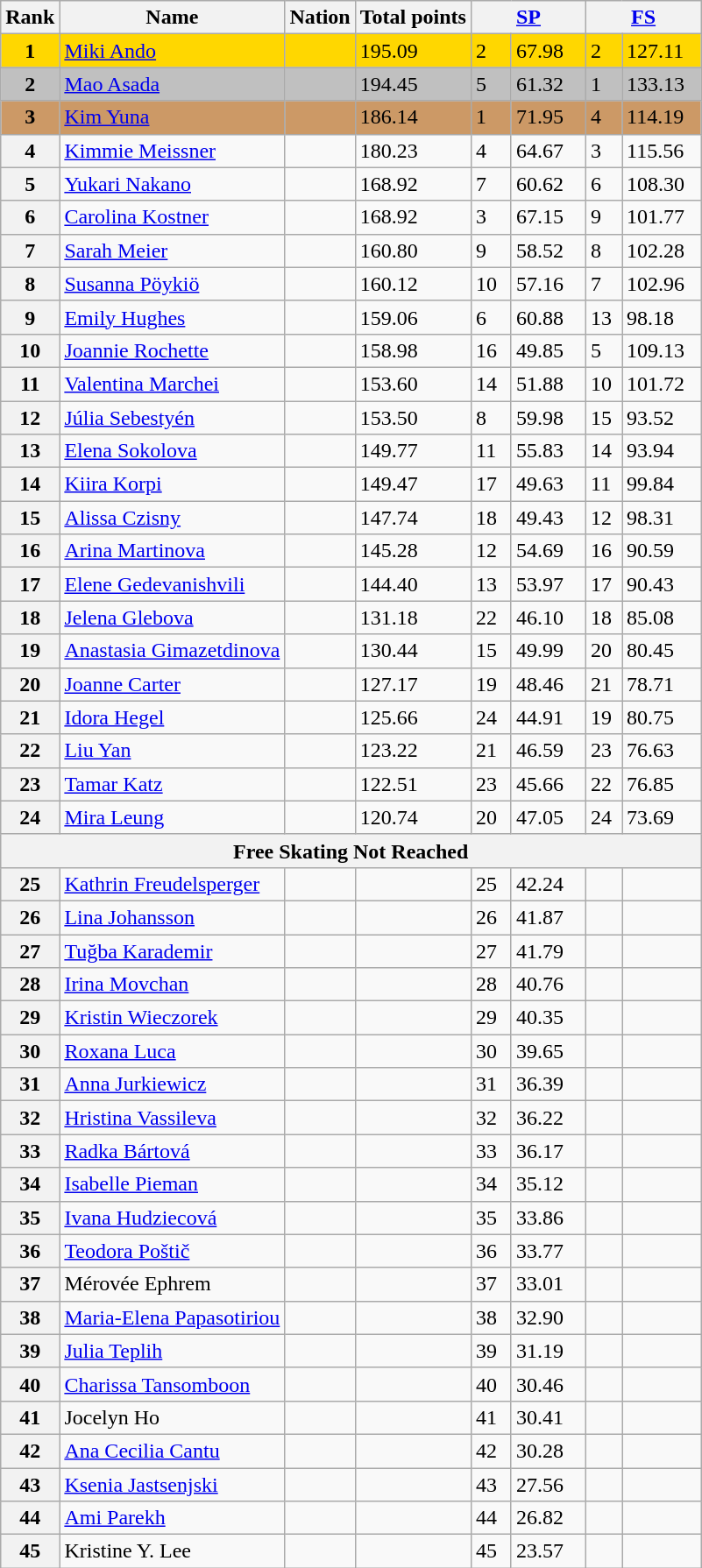<table class="wikitable">
<tr>
<th>Rank</th>
<th>Name</th>
<th>Nation</th>
<th>Total points</th>
<th colspan="2" width="80px"><a href='#'>SP</a></th>
<th colspan="2" width="80px"><a href='#'>FS</a></th>
</tr>
<tr bgcolor=gold>
<td align=center><strong>1</strong></td>
<td><a href='#'>Miki Ando</a></td>
<td></td>
<td>195.09</td>
<td>2</td>
<td>67.98</td>
<td>2</td>
<td>127.11</td>
</tr>
<tr bgcolor=silver>
<td align=center><strong>2</strong></td>
<td><a href='#'>Mao Asada</a></td>
<td></td>
<td>194.45</td>
<td>5</td>
<td>61.32</td>
<td>1</td>
<td>133.13</td>
</tr>
<tr bgcolor=cc9966>
<td align=center><strong>3</strong></td>
<td><a href='#'>Kim Yuna</a></td>
<td></td>
<td>186.14</td>
<td>1</td>
<td>71.95</td>
<td>4</td>
<td>114.19</td>
</tr>
<tr>
<th>4</th>
<td><a href='#'>Kimmie Meissner</a></td>
<td></td>
<td>180.23</td>
<td>4</td>
<td>64.67</td>
<td>3</td>
<td>115.56</td>
</tr>
<tr>
<th>5</th>
<td><a href='#'>Yukari Nakano</a></td>
<td></td>
<td>168.92</td>
<td>7</td>
<td>60.62</td>
<td>6</td>
<td>108.30</td>
</tr>
<tr>
<th>6</th>
<td><a href='#'>Carolina Kostner</a></td>
<td></td>
<td>168.92</td>
<td>3</td>
<td>67.15</td>
<td>9</td>
<td>101.77</td>
</tr>
<tr>
<th>7</th>
<td><a href='#'>Sarah Meier</a></td>
<td></td>
<td>160.80</td>
<td>9</td>
<td>58.52</td>
<td>8</td>
<td>102.28</td>
</tr>
<tr>
<th>8</th>
<td><a href='#'>Susanna Pöykiö</a></td>
<td></td>
<td>160.12</td>
<td>10</td>
<td>57.16</td>
<td>7</td>
<td>102.96</td>
</tr>
<tr>
<th>9</th>
<td><a href='#'>Emily Hughes</a></td>
<td></td>
<td>159.06</td>
<td>6</td>
<td>60.88</td>
<td>13</td>
<td>98.18</td>
</tr>
<tr>
<th>10</th>
<td><a href='#'>Joannie Rochette</a></td>
<td></td>
<td>158.98</td>
<td>16</td>
<td>49.85</td>
<td>5</td>
<td>109.13</td>
</tr>
<tr>
<th>11</th>
<td><a href='#'>Valentina Marchei</a></td>
<td></td>
<td>153.60</td>
<td>14</td>
<td>51.88</td>
<td>10</td>
<td>101.72</td>
</tr>
<tr>
<th>12</th>
<td><a href='#'>Júlia Sebestyén</a></td>
<td></td>
<td>153.50</td>
<td>8</td>
<td>59.98</td>
<td>15</td>
<td>93.52</td>
</tr>
<tr>
<th>13</th>
<td><a href='#'>Elena Sokolova</a></td>
<td></td>
<td>149.77</td>
<td>11</td>
<td>55.83</td>
<td>14</td>
<td>93.94</td>
</tr>
<tr>
<th>14</th>
<td><a href='#'>Kiira Korpi</a></td>
<td></td>
<td>149.47</td>
<td>17</td>
<td>49.63</td>
<td>11</td>
<td>99.84</td>
</tr>
<tr>
<th>15</th>
<td><a href='#'>Alissa Czisny</a></td>
<td></td>
<td>147.74</td>
<td>18</td>
<td>49.43</td>
<td>12</td>
<td>98.31</td>
</tr>
<tr>
<th>16</th>
<td><a href='#'>Arina Martinova</a></td>
<td></td>
<td>145.28</td>
<td>12</td>
<td>54.69</td>
<td>16</td>
<td>90.59</td>
</tr>
<tr>
<th>17</th>
<td><a href='#'>Elene Gedevanishvili</a></td>
<td></td>
<td>144.40</td>
<td>13</td>
<td>53.97</td>
<td>17</td>
<td>90.43</td>
</tr>
<tr>
<th>18</th>
<td><a href='#'>Jelena Glebova</a></td>
<td></td>
<td>131.18</td>
<td>22</td>
<td>46.10</td>
<td>18</td>
<td>85.08</td>
</tr>
<tr>
<th>19</th>
<td><a href='#'>Anastasia Gimazetdinova</a></td>
<td></td>
<td>130.44</td>
<td>15</td>
<td>49.99</td>
<td>20</td>
<td>80.45</td>
</tr>
<tr>
<th>20</th>
<td><a href='#'>Joanne Carter</a></td>
<td></td>
<td>127.17</td>
<td>19</td>
<td>48.46</td>
<td>21</td>
<td>78.71</td>
</tr>
<tr>
<th>21</th>
<td><a href='#'>Idora Hegel</a></td>
<td></td>
<td>125.66</td>
<td>24</td>
<td>44.91</td>
<td>19</td>
<td>80.75</td>
</tr>
<tr>
<th>22</th>
<td><a href='#'>Liu Yan</a></td>
<td></td>
<td>123.22</td>
<td>21</td>
<td>46.59</td>
<td>23</td>
<td>76.63</td>
</tr>
<tr>
<th>23</th>
<td><a href='#'>Tamar Katz</a></td>
<td></td>
<td>122.51</td>
<td>23</td>
<td>45.66</td>
<td>22</td>
<td>76.85</td>
</tr>
<tr>
<th>24</th>
<td><a href='#'>Mira Leung</a></td>
<td></td>
<td>120.74</td>
<td>20</td>
<td>47.05</td>
<td>24</td>
<td>73.69</td>
</tr>
<tr>
<th colspan=8>Free Skating Not Reached</th>
</tr>
<tr>
<th>25</th>
<td><a href='#'>Kathrin Freudelsperger</a></td>
<td></td>
<td></td>
<td>25</td>
<td>42.24</td>
<td></td>
<td></td>
</tr>
<tr>
<th>26</th>
<td><a href='#'>Lina Johansson</a></td>
<td></td>
<td></td>
<td>26</td>
<td>41.87</td>
<td></td>
<td></td>
</tr>
<tr>
<th>27</th>
<td><a href='#'>Tuğba Karademir</a></td>
<td></td>
<td></td>
<td>27</td>
<td>41.79</td>
<td></td>
<td></td>
</tr>
<tr>
<th>28</th>
<td><a href='#'>Irina Movchan</a></td>
<td></td>
<td></td>
<td>28</td>
<td>40.76</td>
<td></td>
<td></td>
</tr>
<tr>
<th>29</th>
<td><a href='#'>Kristin Wieczorek</a></td>
<td></td>
<td></td>
<td>29</td>
<td>40.35</td>
<td></td>
<td></td>
</tr>
<tr>
<th>30</th>
<td><a href='#'>Roxana Luca</a></td>
<td></td>
<td></td>
<td>30</td>
<td>39.65</td>
<td></td>
<td></td>
</tr>
<tr>
<th>31</th>
<td><a href='#'>Anna Jurkiewicz</a></td>
<td></td>
<td></td>
<td>31</td>
<td>36.39</td>
<td></td>
<td></td>
</tr>
<tr>
<th>32</th>
<td><a href='#'>Hristina Vassileva</a></td>
<td></td>
<td></td>
<td>32</td>
<td>36.22</td>
<td></td>
<td></td>
</tr>
<tr>
<th>33</th>
<td><a href='#'>Radka Bártová</a></td>
<td></td>
<td></td>
<td>33</td>
<td>36.17</td>
<td></td>
<td></td>
</tr>
<tr>
<th>34</th>
<td><a href='#'>Isabelle Pieman</a></td>
<td></td>
<td></td>
<td>34</td>
<td>35.12</td>
<td></td>
<td></td>
</tr>
<tr>
<th>35</th>
<td><a href='#'>Ivana Hudziecová</a></td>
<td></td>
<td></td>
<td>35</td>
<td>33.86</td>
<td></td>
<td></td>
</tr>
<tr>
<th>36</th>
<td><a href='#'>Teodora Poštič</a></td>
<td></td>
<td></td>
<td>36</td>
<td>33.77</td>
<td></td>
<td></td>
</tr>
<tr>
<th>37</th>
<td>Mérovée Ephrem</td>
<td></td>
<td></td>
<td>37</td>
<td>33.01</td>
<td></td>
<td></td>
</tr>
<tr>
<th>38</th>
<td><a href='#'>Maria-Elena Papasotiriou</a></td>
<td></td>
<td></td>
<td>38</td>
<td>32.90</td>
<td></td>
<td></td>
</tr>
<tr>
<th>39</th>
<td><a href='#'>Julia Teplih</a></td>
<td></td>
<td></td>
<td>39</td>
<td>31.19</td>
<td></td>
<td></td>
</tr>
<tr>
<th>40</th>
<td><a href='#'>Charissa Tansomboon</a></td>
<td></td>
<td></td>
<td>40</td>
<td>30.46</td>
<td></td>
<td></td>
</tr>
<tr>
<th>41</th>
<td>Jocelyn Ho</td>
<td></td>
<td></td>
<td>41</td>
<td>30.41</td>
<td></td>
<td></td>
</tr>
<tr>
<th>42</th>
<td><a href='#'>Ana Cecilia Cantu</a></td>
<td></td>
<td></td>
<td>42</td>
<td>30.28</td>
<td></td>
<td></td>
</tr>
<tr>
<th>43</th>
<td><a href='#'>Ksenia Jastsenjski</a></td>
<td></td>
<td></td>
<td>43</td>
<td>27.56</td>
<td></td>
<td></td>
</tr>
<tr>
<th>44</th>
<td><a href='#'>Ami Parekh</a></td>
<td></td>
<td></td>
<td>44</td>
<td>26.82</td>
<td></td>
<td></td>
</tr>
<tr>
<th>45</th>
<td>Kristine Y. Lee</td>
<td></td>
<td></td>
<td>45</td>
<td>23.57</td>
<td></td>
<td></td>
</tr>
</table>
